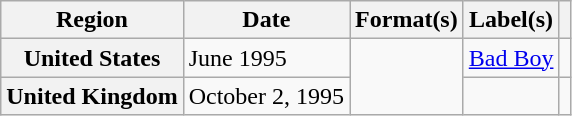<table class="wikitable plainrowheaders">
<tr>
<th scope="col">Region</th>
<th scope="col">Date</th>
<th scope="col">Format(s)</th>
<th scope="col">Label(s)</th>
<th scope="col"></th>
</tr>
<tr>
<th scope="row">United States</th>
<td>June 1995</td>
<td rowspan="2"></td>
<td><a href='#'>Bad Boy</a></td>
<td></td>
</tr>
<tr>
<th scope="row">United Kingdom</th>
<td>October 2, 1995</td>
<td></td>
<td></td>
</tr>
</table>
